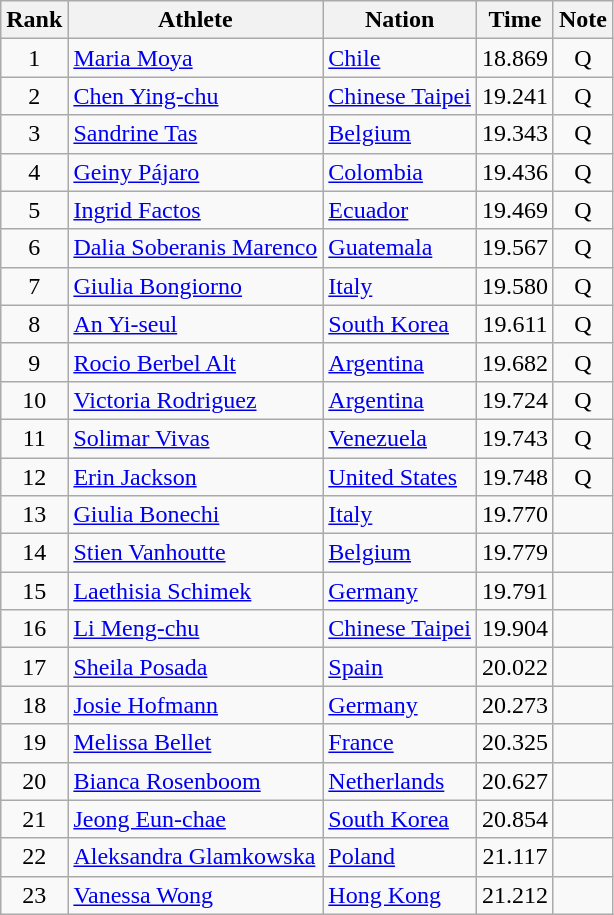<table class="wikitable sortable" style="text-align:center">
<tr>
<th>Rank</th>
<th>Athlete</th>
<th>Nation</th>
<th>Time</th>
<th>Note</th>
</tr>
<tr>
<td>1</td>
<td align=left><a href='#'>Maria Moya</a></td>
<td align=left> <a href='#'>Chile</a></td>
<td>18.869</td>
<td>Q</td>
</tr>
<tr>
<td>2</td>
<td align=left><a href='#'>Chen Ying-chu</a></td>
<td align=left> <a href='#'>Chinese Taipei</a></td>
<td>19.241</td>
<td>Q</td>
</tr>
<tr>
<td>3</td>
<td align=left><a href='#'>Sandrine Tas</a></td>
<td align=left> <a href='#'>Belgium</a></td>
<td>19.343</td>
<td>Q</td>
</tr>
<tr>
<td>4</td>
<td align=left><a href='#'>Geiny Pájaro</a></td>
<td align=left> <a href='#'>Colombia</a></td>
<td>19.436</td>
<td>Q</td>
</tr>
<tr>
<td>5</td>
<td align=left><a href='#'>Ingrid Factos</a></td>
<td align=left> <a href='#'>Ecuador</a></td>
<td>19.469</td>
<td>Q</td>
</tr>
<tr>
<td>6</td>
<td align=left><a href='#'>Dalia Soberanis Marenco</a></td>
<td align=left> <a href='#'>Guatemala</a></td>
<td>19.567</td>
<td>Q</td>
</tr>
<tr>
<td>7</td>
<td align=left><a href='#'>Giulia Bongiorno</a></td>
<td align=left> <a href='#'>Italy</a></td>
<td>19.580</td>
<td>Q</td>
</tr>
<tr>
<td>8</td>
<td align=left><a href='#'>An Yi-seul</a></td>
<td align=left> <a href='#'>South Korea</a></td>
<td>19.611</td>
<td>Q</td>
</tr>
<tr>
<td>9</td>
<td align=left><a href='#'>Rocio Berbel Alt</a></td>
<td align=left> <a href='#'>Argentina</a></td>
<td>19.682</td>
<td>Q</td>
</tr>
<tr>
<td>10</td>
<td align=left><a href='#'>Victoria Rodriguez</a></td>
<td align=left> <a href='#'>Argentina</a></td>
<td>19.724</td>
<td>Q</td>
</tr>
<tr>
<td>11</td>
<td align=left><a href='#'>Solimar Vivas</a></td>
<td align=left> <a href='#'>Venezuela</a></td>
<td>19.743</td>
<td>Q</td>
</tr>
<tr>
<td>12</td>
<td align=left><a href='#'>Erin Jackson</a></td>
<td align=left> <a href='#'>United States</a></td>
<td>19.748</td>
<td>Q</td>
</tr>
<tr>
<td>13</td>
<td align=left><a href='#'>Giulia Bonechi</a></td>
<td align=left> <a href='#'>Italy</a></td>
<td>19.770</td>
<td></td>
</tr>
<tr>
<td>14</td>
<td align=left><a href='#'>Stien Vanhoutte</a></td>
<td align=left> <a href='#'>Belgium</a></td>
<td>19.779</td>
<td></td>
</tr>
<tr>
<td>15</td>
<td align=left><a href='#'>Laethisia Schimek</a></td>
<td align=left> <a href='#'>Germany</a></td>
<td>19.791</td>
<td></td>
</tr>
<tr>
<td>16</td>
<td align=left><a href='#'>Li Meng-chu</a></td>
<td align=left> <a href='#'>Chinese Taipei</a></td>
<td>19.904</td>
<td></td>
</tr>
<tr>
<td>17</td>
<td align=left><a href='#'>Sheila Posada</a></td>
<td align=left> <a href='#'>Spain</a></td>
<td>20.022</td>
<td></td>
</tr>
<tr>
<td>18</td>
<td align=left><a href='#'>Josie Hofmann</a></td>
<td align=left> <a href='#'>Germany</a></td>
<td>20.273</td>
<td></td>
</tr>
<tr>
<td>19</td>
<td align=left><a href='#'>Melissa Bellet</a></td>
<td align=left> <a href='#'>France</a></td>
<td>20.325</td>
<td></td>
</tr>
<tr>
<td>20</td>
<td align=left><a href='#'>Bianca Rosenboom</a></td>
<td align=left> <a href='#'>Netherlands</a></td>
<td>20.627</td>
<td></td>
</tr>
<tr>
<td>21</td>
<td align=left><a href='#'>Jeong Eun-chae</a></td>
<td align=left> <a href='#'>South Korea</a></td>
<td>20.854</td>
<td></td>
</tr>
<tr>
<td>22</td>
<td align=left><a href='#'>Aleksandra Glamkowska</a></td>
<td align=left> <a href='#'>Poland</a></td>
<td>21.117</td>
<td></td>
</tr>
<tr>
<td>23</td>
<td align=left><a href='#'>Vanessa Wong</a></td>
<td align=left> <a href='#'>Hong Kong</a></td>
<td>21.212</td>
<td></td>
</tr>
</table>
